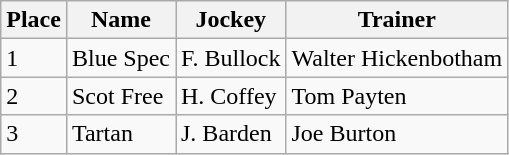<table class="wikitable">
<tr>
<th>Place</th>
<th>Name</th>
<th>Jockey</th>
<th>Trainer</th>
</tr>
<tr>
<td>1</td>
<td>Blue Spec</td>
<td>F. Bullock</td>
<td>Walter Hickenbotham</td>
</tr>
<tr>
<td>2</td>
<td>Scot Free</td>
<td>H. Coffey</td>
<td>Tom Payten</td>
</tr>
<tr>
<td>3</td>
<td>Tartan</td>
<td>J. Barden</td>
<td>Joe Burton</td>
</tr>
</table>
